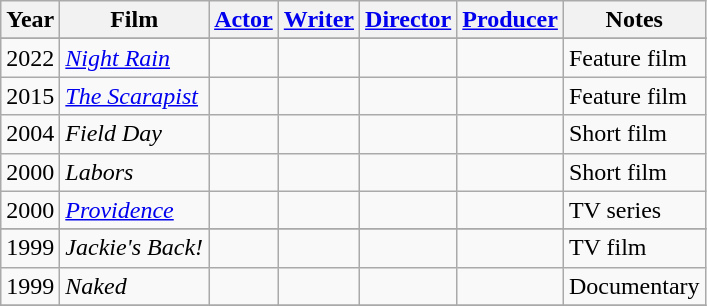<table class="wikitable sortable">
<tr>
<th>Year</th>
<th>Film</th>
<th><a href='#'>Actor</a></th>
<th><a href='#'>Writer</a></th>
<th><a href='#'>Director</a></th>
<th><a href='#'>Producer</a></th>
<th>Notes</th>
</tr>
<tr>
</tr>
<tr>
<td>2022</td>
<td><em><a href='#'>Night Rain</a></em></td>
<td style="text-align:center;"></td>
<td style="text-align:center;"></td>
<td style="text-align:center;"></td>
<td style="text-align:center;"></td>
<td>Feature film</td>
</tr>
<tr>
<td>2015</td>
<td><em><a href='#'>The Scarapist</a></em></td>
<td style="text-align:center;"></td>
<td style="text-align:center;"></td>
<td style="text-align:center;"></td>
<td style="text-align:center;"></td>
<td>Feature film</td>
</tr>
<tr>
<td>2004</td>
<td><em>Field Day</em></td>
<td style="text-align:center;"></td>
<td style="text-align:center;"></td>
<td style="text-align:center;"></td>
<td style="text-align:center;"></td>
<td>Short film</td>
</tr>
<tr>
<td>2000</td>
<td><em>Labors</em></td>
<td style="text-align:center;"></td>
<td style="text-align:center;"></td>
<td style="text-align:center;"></td>
<td style="text-align:center;"></td>
<td>Short film</td>
</tr>
<tr>
<td>2000</td>
<td><em><a href='#'>Providence</a></em></td>
<td style="text-align:center;"></td>
<td style="text-align:center;"></td>
<td style="text-align:center;"></td>
<td style="text-align:center;"></td>
<td>TV series</td>
</tr>
<tr>
</tr>
<tr>
<td>1999</td>
<td><em>Jackie's Back!</em></td>
<td style="text-align:center;"></td>
<td style="text-align:center;"></td>
<td style="text-align:center;"></td>
<td style="text-align:center;"></td>
<td>TV film</td>
</tr>
<tr>
<td>1999</td>
<td><em>Naked</em></td>
<td style="text-align:center;"></td>
<td style="text-align:center;"></td>
<td style="text-align:center;"></td>
<td style="text-align:center;"></td>
<td>Documentary</td>
</tr>
<tr>
</tr>
</table>
